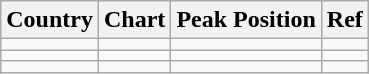<table class="wikitable">
<tr>
<th>Country</th>
<th>Chart</th>
<th>Peak Position</th>
<th>Ref</th>
</tr>
<tr>
<td></td>
<td></td>
<td></td>
<td></td>
</tr>
<tr>
<td></td>
<td></td>
<td></td>
<td></td>
</tr>
<tr>
<td></td>
<td></td>
<td></td>
<td></td>
</tr>
</table>
